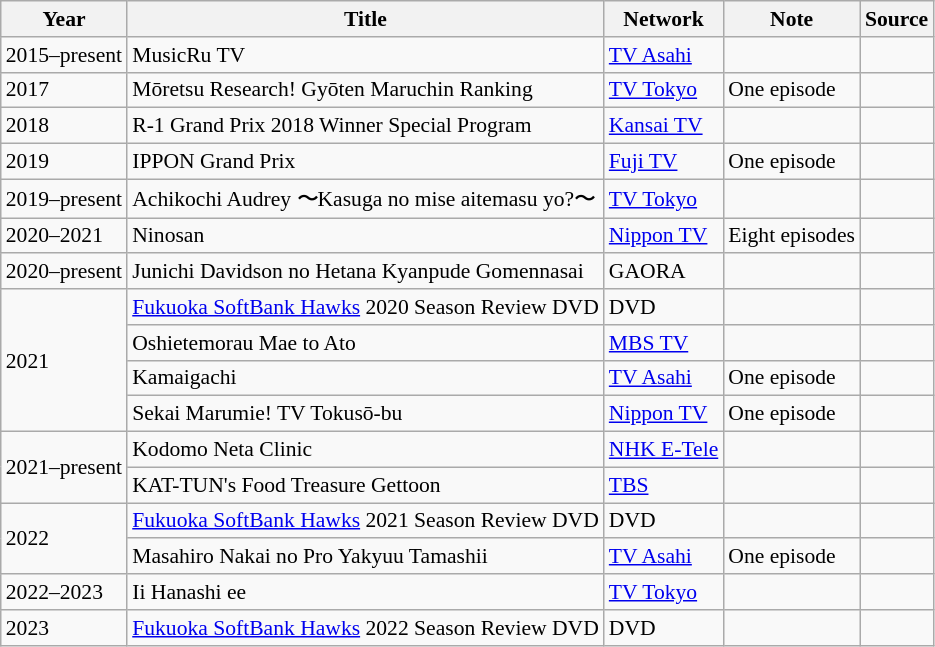<table class="wikitable" style="font-size: 90%;">
<tr>
<th>Year</th>
<th>Title</th>
<th>Network</th>
<th>Note</th>
<th>Source</th>
</tr>
<tr>
<td>2015–present</td>
<td>MusicRu TV</td>
<td><a href='#'>TV Asahi</a></td>
<td></td>
<td></td>
</tr>
<tr>
<td>2017</td>
<td>Mōretsu Research! Gyōten Maruchin Ranking</td>
<td><a href='#'>TV Tokyo</a></td>
<td>One episode</td>
<td></td>
</tr>
<tr>
<td>2018</td>
<td>R-1 Grand Prix 2018 Winner Special Program</td>
<td><a href='#'>Kansai TV</a></td>
<td></td>
<td></td>
</tr>
<tr>
<td>2019</td>
<td>IPPON Grand Prix</td>
<td><a href='#'>Fuji TV</a></td>
<td>One episode</td>
<td></td>
</tr>
<tr>
<td>2019–present</td>
<td>Achikochi Audrey 〜Kasuga no mise aitemasu yo?〜</td>
<td><a href='#'>TV Tokyo</a></td>
<td></td>
<td></td>
</tr>
<tr>
<td rowspan="1">2020–2021</td>
<td>Ninosan</td>
<td><a href='#'>Nippon TV</a></td>
<td>Eight episodes</td>
<td></td>
</tr>
<tr>
<td rowspan="1">2020–present</td>
<td>Junichi Davidson no Hetana Kyanpude Gomennasai</td>
<td>GAORA</td>
<td></td>
<td></td>
</tr>
<tr>
<td rowspan="4">2021</td>
<td><a href='#'>Fukuoka SoftBank Hawks</a> 2020 Season Review DVD</td>
<td>DVD</td>
<td></td>
<td></td>
</tr>
<tr>
<td>Oshietemorau Mae to Ato</td>
<td><a href='#'>MBS TV</a></td>
<td></td>
<td></td>
</tr>
<tr>
<td>Kamaigachi</td>
<td><a href='#'>TV Asahi</a></td>
<td>One episode</td>
<td></td>
</tr>
<tr>
<td>Sekai Marumie! TV Tokusō-bu</td>
<td><a href='#'>Nippon TV</a></td>
<td>One episode</td>
<td></td>
</tr>
<tr>
<td rowspan="2">2021–present</td>
<td>Kodomo Neta Clinic</td>
<td><a href='#'>NHK E-Tele</a></td>
<td></td>
<td></td>
</tr>
<tr>
<td>KAT-TUN's Food Treasure Gettoon</td>
<td><a href='#'>TBS</a></td>
<td></td>
<td></td>
</tr>
<tr>
<td rowspan="2">2022</td>
<td><a href='#'>Fukuoka SoftBank Hawks</a> 2021 Season Review DVD</td>
<td>DVD</td>
<td></td>
<td></td>
</tr>
<tr>
<td>Masahiro Nakai no Pro Yakyuu Tamashii</td>
<td><a href='#'>TV Asahi</a></td>
<td>One episode</td>
<td></td>
</tr>
<tr>
<td>2022–2023</td>
<td>Ii Hanashi ee</td>
<td><a href='#'>TV Tokyo</a></td>
<td></td>
<td></td>
</tr>
<tr>
<td>2023</td>
<td><a href='#'>Fukuoka SoftBank Hawks</a> 2022 Season Review DVD</td>
<td>DVD</td>
<td></td>
<td></td>
</tr>
</table>
